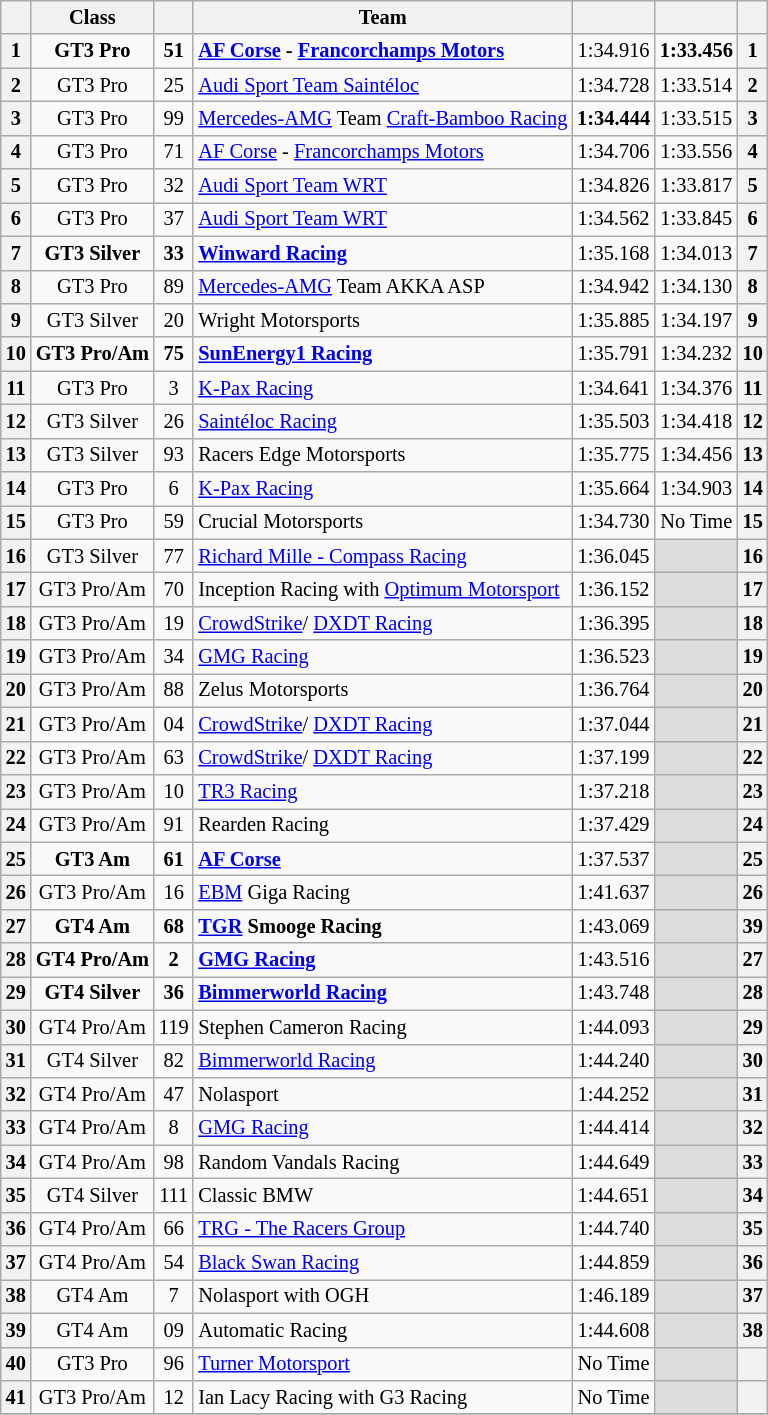<table class="wikitable" style="font-size: 85%;">
<tr>
<th scope="col"></th>
<th scope="col">Class</th>
<th scope="col"></th>
<th scope="col">Team</th>
<th scope="col"></th>
<th scope="col"></th>
<th scope="col"></th>
</tr>
<tr>
<th scope="row"><strong>1</strong></th>
<td align="center"><strong> GT3 Pro</strong></td>
<td align="center"><strong>51</strong></td>
<td> <strong><a href='#'>AF Corse</a> - <a href='#'>Francorchamps Motors</a></strong></td>
<td align="center">1:34.916</td>
<td align="center"><strong>1:33.456</strong></td>
<th><strong>1</strong></th>
</tr>
<tr>
<th scope="row">2</th>
<td align="center">GT3 Pro</td>
<td align="center">25</td>
<td> <a href='#'>Audi Sport Team Saintéloc</a></td>
<td align="center">1:34.728</td>
<td align="center">1:33.514</td>
<th>2</th>
</tr>
<tr>
<th scope="row">3</th>
<td align="center">GT3 Pro</td>
<td align="center">99</td>
<td> <a href='#'>Mercedes-AMG</a> Team <a href='#'>Craft-Bamboo Racing</a></td>
<td align="center"><strong>1:34.444</strong></td>
<td align="center">1:33.515</td>
<th>3</th>
</tr>
<tr>
<th scope="row">4</th>
<td align="center">GT3 Pro</td>
<td align="center">71</td>
<td> <a href='#'>AF Corse</a> - <a href='#'>Francorchamps Motors</a></td>
<td align="center">1:34.706</td>
<td align="center">1:33.556</td>
<th>4</th>
</tr>
<tr>
<th scope="row">5</th>
<td align="center">GT3 Pro</td>
<td align="center">32</td>
<td> <a href='#'>Audi Sport Team WRT</a></td>
<td align="center">1:34.826</td>
<td align="center">1:33.817</td>
<th>5</th>
</tr>
<tr>
<th scope="row">6</th>
<td align="center">GT3 Pro</td>
<td align="center">37</td>
<td> <a href='#'>Audi Sport Team WRT</a></td>
<td align="center">1:34.562</td>
<td align="center">1:33.845</td>
<th>6</th>
</tr>
<tr>
<th scope="row"><strong>7</strong></th>
<td align="center"><strong>GT3 Silver</strong></td>
<td align="center"><strong>33</strong></td>
<td> <strong><a href='#'>Winward Racing</a></strong></td>
<td align="center">1:35.168</td>
<td align="center">1:34.013</td>
<th><strong>7</strong></th>
</tr>
<tr>
<th scope="row">8</th>
<td align="center">GT3 Pro</td>
<td align="center">89</td>
<td> <a href='#'>Mercedes-AMG</a> Team AKKA ASP</td>
<td align="center">1:34.942</td>
<td align="center">1:34.130</td>
<th>8</th>
</tr>
<tr>
<th scope="row">9</th>
<td align="center">GT3 Silver</td>
<td align="center">20</td>
<td> Wright Motorsports</td>
<td align="center">1:35.885</td>
<td align="center">1:34.197</td>
<th>9</th>
</tr>
<tr>
<th scope="row"><strong>10</strong></th>
<td align="center"><strong>GT3 Pro/Am</strong></td>
<td align="center"><strong>75</strong></td>
<td> <strong><a href='#'>SunEnergy1 Racing</a></strong></td>
<td align="center">1:35.791</td>
<td align="center">1:34.232</td>
<th><strong>10</strong></th>
</tr>
<tr>
<th scope="row">11</th>
<td align="center">GT3 Pro</td>
<td align="center">3</td>
<td> <a href='#'>K-Pax Racing</a></td>
<td align="center">1:34.641</td>
<td align="center">1:34.376</td>
<th>11</th>
</tr>
<tr>
<th scope="row">12</th>
<td align="center">GT3 Silver</td>
<td align="center">26</td>
<td> <a href='#'>Saintéloc Racing</a></td>
<td align="center">1:35.503</td>
<td align="center">1:34.418</td>
<th>12</th>
</tr>
<tr>
<th scope="row">13</th>
<td align="center">GT3 Silver</td>
<td align="center">93</td>
<td> Racers Edge Motorsports</td>
<td align="center">1:35.775</td>
<td align="center">1:34.456</td>
<th>13</th>
</tr>
<tr>
<th scope="row">14</th>
<td align="center">GT3 Pro</td>
<td align="center">6</td>
<td> <a href='#'>K-Pax Racing</a></td>
<td align="center">1:35.664</td>
<td align="center">1:34.903</td>
<th>14</th>
</tr>
<tr>
<th scope="row">15</th>
<td align="center">GT3 Pro</td>
<td align="center">59</td>
<td> Crucial Motorsports</td>
<td align="center">1:34.730</td>
<td align="center">No Time</td>
<th>15</th>
</tr>
<tr>
<th scope="row">16</th>
<td align="center">GT3 Silver</td>
<td align="center">77</td>
<td> <a href='#'>Richard Mille - Compass Racing</a></td>
<td align="center">1:36.045</td>
<td style="background:#ddd;"></td>
<th>16</th>
</tr>
<tr>
<th scope="row">17</th>
<td align="center">GT3 Pro/Am</td>
<td align="center">70</td>
<td> Inception Racing with <a href='#'>Optimum Motorsport</a></td>
<td align="center">1:36.152</td>
<td style="background:#ddd;"></td>
<th>17</th>
</tr>
<tr>
<th scope="row">18</th>
<td align="center">GT3 Pro/Am</td>
<td align="center">19</td>
<td> <a href='#'>CrowdStrike</a>/ <a href='#'>DXDT Racing</a></td>
<td align="center">1:36.395</td>
<td style="background:#ddd;"></td>
<th>18</th>
</tr>
<tr>
<th scope="row">19</th>
<td align="center">GT3 Pro/Am</td>
<td align="center">34</td>
<td> <a href='#'>GMG Racing</a></td>
<td align="center">1:36.523</td>
<td style="background:#ddd;"></td>
<th>19</th>
</tr>
<tr>
<th scope="row">20</th>
<td align="center">GT3 Pro/Am</td>
<td align="center">88</td>
<td> Zelus Motorsports</td>
<td align="center">1:36.764</td>
<td style="background:#ddd;"></td>
<th>20</th>
</tr>
<tr>
<th scope="row">21</th>
<td align="center">GT3 Pro/Am</td>
<td align="center">04</td>
<td> <a href='#'>CrowdStrike</a>/ <a href='#'>DXDT Racing</a></td>
<td align="center">1:37.044</td>
<td style="background:#ddd;"></td>
<th>21</th>
</tr>
<tr>
<th scope="row">22</th>
<td align="center">GT3 Pro/Am</td>
<td align="center">63</td>
<td> <a href='#'>CrowdStrike</a>/ <a href='#'>DXDT Racing</a></td>
<td align="center">1:37.199</td>
<td style="background:#ddd;"></td>
<th>22</th>
</tr>
<tr>
<th scope="row">23</th>
<td align="center">GT3 Pro/Am</td>
<td align="center">10</td>
<td> <a href='#'>TR3 Racing</a></td>
<td align="center">1:37.218</td>
<td style="background:#ddd;"></td>
<th>23</th>
</tr>
<tr>
<th scope="row">24</th>
<td align="center">GT3 Pro/Am</td>
<td align="center">91</td>
<td> Rearden Racing</td>
<td align="center">1:37.429</td>
<td style="background:#ddd;"></td>
<th>24</th>
</tr>
<tr>
<th scope="row"><strong>25</strong></th>
<td align="center"><strong>GT3 Am</strong></td>
<td align="center"><strong>61</strong></td>
<td> <strong><a href='#'>AF Corse</a></strong></td>
<td align="center">1:37.537</td>
<td style="background:#ddd;"></td>
<th><strong>25</strong></th>
</tr>
<tr>
<th scope="row">26</th>
<td align="center">GT3 Pro/Am</td>
<td align="center">16</td>
<td> <a href='#'>EBM</a> Giga Racing</td>
<td align="center">1:41.637</td>
<td style="background:#ddd;"></td>
<th>26</th>
</tr>
<tr>
<th scope="row"><strong>27</strong></th>
<td align="center"><strong>GT4 Am</strong></td>
<td align="center"><strong>68</strong></td>
<td> <strong><a href='#'>TGR</a> Smooge Racing</strong></td>
<td align="center">1:43.069</td>
<td style="background:#ddd;"></td>
<th>39</th>
</tr>
<tr>
<th scope="row"><strong>28</strong></th>
<td align="center"><strong>GT4 Pro/Am</strong></td>
<td align="center"><strong>2</strong></td>
<td> <strong><a href='#'>GMG Racing</a></strong></td>
<td align="center">1:43.516</td>
<td style="background:#ddd;"></td>
<th><strong>27</strong></th>
</tr>
<tr>
<th scope="row"><strong>29</strong></th>
<td align="center"><strong>GT4 Silver</strong></td>
<td align="center"><strong>36</strong></td>
<td> <strong><a href='#'>Bimmerworld Racing</a></strong></td>
<td align="center">1:43.748</td>
<td style="background:#ddd;"></td>
<th><strong>28</strong></th>
</tr>
<tr>
<th scope="row">30</th>
<td align="center">GT4 Pro/Am</td>
<td align="center">119</td>
<td> Stephen Cameron Racing</td>
<td align="center">1:44.093</td>
<td style="background:#ddd;"></td>
<th>29</th>
</tr>
<tr>
<th scope="row">31</th>
<td align="center">GT4 Silver</td>
<td align="center">82</td>
<td> <a href='#'>Bimmerworld Racing</a></td>
<td align="center">1:44.240</td>
<td style="background:#ddd;"></td>
<th>30</th>
</tr>
<tr>
<th scope="row">32</th>
<td align="center">GT4 Pro/Am</td>
<td align="center">47</td>
<td> Nolasport</td>
<td align="center">1:44.252</td>
<td style="background:#ddd;"></td>
<th>31</th>
</tr>
<tr>
<th scope="row">33</th>
<td align="center">GT4 Pro/Am</td>
<td align="center">8</td>
<td> <a href='#'>GMG Racing</a></td>
<td align="center">1:44.414</td>
<td style="background:#ddd;"></td>
<th>32</th>
</tr>
<tr>
<th scope="row">34</th>
<td align="center">GT4 Pro/Am</td>
<td align="center">98</td>
<td> Random Vandals Racing</td>
<td align="center">1:44.649</td>
<td style="background:#ddd;"></td>
<th>33</th>
</tr>
<tr>
<th scope="row">35</th>
<td align="center">GT4 Silver</td>
<td align="center">111</td>
<td> Classic BMW</td>
<td align="center">1:44.651</td>
<td style="background:#ddd;"></td>
<th>34</th>
</tr>
<tr>
<th scope="row">36</th>
<td align="center">GT4 Pro/Am</td>
<td align="center">66</td>
<td> <a href='#'>TRG - The Racers Group</a></td>
<td align="center">1:44.740</td>
<td style="background:#ddd;"></td>
<th>35</th>
</tr>
<tr>
<th scope="row">37</th>
<td align="center">GT4 Pro/Am</td>
<td align="center">54</td>
<td> <a href='#'>Black Swan Racing</a></td>
<td align="center">1:44.859</td>
<td style="background:#ddd;"></td>
<th>36</th>
</tr>
<tr>
<th scope="row">38</th>
<td align="center">GT4 Am</td>
<td align="center">7</td>
<td> Nolasport with OGH</td>
<td align="center">1:46.189</td>
<td style="background:#ddd;"></td>
<th><strong>37</strong></th>
</tr>
<tr>
<th scope="row">39</th>
<td align="center">GT4 Am</td>
<td align="center">09</td>
<td> Automatic Racing</td>
<td align="center">1:44.608</td>
<td style="background:#ddd;"></td>
<th>38</th>
</tr>
<tr>
<th scope="row">40</th>
<td align="center">GT3 Pro</td>
<td align="center">96</td>
<td> <a href='#'>Turner Motorsport</a></td>
<td align="center">No Time</td>
<td style="background:#ddd;"></td>
<th></th>
</tr>
<tr>
<th scope="row">41</th>
<td align="center">GT3 Pro/Am</td>
<td align="center">12</td>
<td> Ian Lacy Racing with G3 Racing</td>
<td align="center">No Time</td>
<td style="background:#ddd;"></td>
<th></th>
</tr>
<tr>
</tr>
</table>
